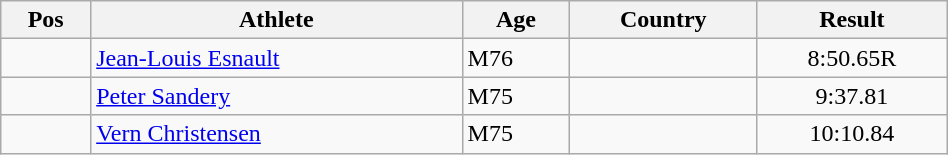<table class="wikitable"  style="text-align:center; width:50%;">
<tr>
<th>Pos</th>
<th>Athlete</th>
<th>Age</th>
<th>Country</th>
<th>Result</th>
</tr>
<tr>
<td align=center></td>
<td align=left><a href='#'>Jean-Louis Esnault</a></td>
<td align=left>M76</td>
<td align=left></td>
<td>8:50.65R</td>
</tr>
<tr>
<td align=center></td>
<td align=left><a href='#'>Peter Sandery</a></td>
<td align=left>M75</td>
<td align=left></td>
<td>9:37.81</td>
</tr>
<tr>
<td align=center></td>
<td align=left><a href='#'>Vern Christensen</a></td>
<td align=left>M75</td>
<td align=left></td>
<td>10:10.84</td>
</tr>
</table>
